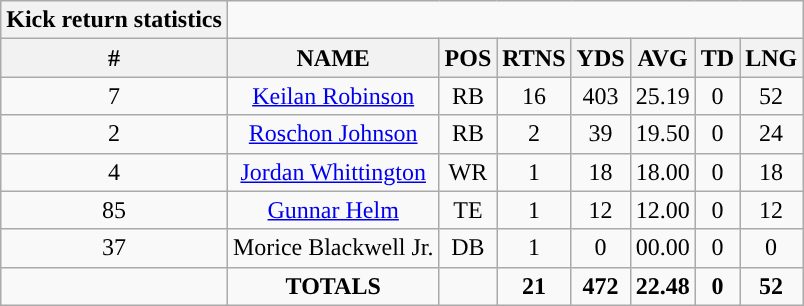<table style="text-align:center;" class="wikitable">
<tr>
<th style="text-align:center; ">Kick return statistics</th>
</tr>
<tr>
<th>#</th>
<th>NAME</th>
<th>POS</th>
<th>RTNS</th>
<th>YDS</th>
<th>AVG</th>
<th>TD</th>
<th>LNG</th>
</tr>
<tr>
<td>7</td>
<td><a href='#'>Keilan Robinson</a></td>
<td>RB</td>
<td>16</td>
<td>403</td>
<td>25.19</td>
<td>0</td>
<td>52</td>
</tr>
<tr>
<td>2</td>
<td><a href='#'>Roschon Johnson</a></td>
<td>RB</td>
<td>2</td>
<td>39</td>
<td>19.50</td>
<td>0</td>
<td>24</td>
</tr>
<tr>
<td>4</td>
<td><a href='#'>Jordan Whittington</a></td>
<td>WR</td>
<td>1</td>
<td>18</td>
<td>18.00</td>
<td>0</td>
<td>18</td>
</tr>
<tr>
<td>85</td>
<td><a href='#'>Gunnar Helm</a></td>
<td>TE</td>
<td>1</td>
<td>12</td>
<td>12.00</td>
<td>0</td>
<td>12</td>
</tr>
<tr>
<td>37</td>
<td>Morice Blackwell Jr.</td>
<td>DB</td>
<td>1</td>
<td>0</td>
<td>00.00</td>
<td>0</td>
<td>0</td>
</tr>
<tr>
<td></td>
<td><strong>TOTALS</strong></td>
<td></td>
<td><strong>21</strong></td>
<td><strong>472</strong></td>
<td><strong>22.48</strong></td>
<td><strong>0</strong></td>
<td><strong>52</strong></td>
</tr>
</table>
